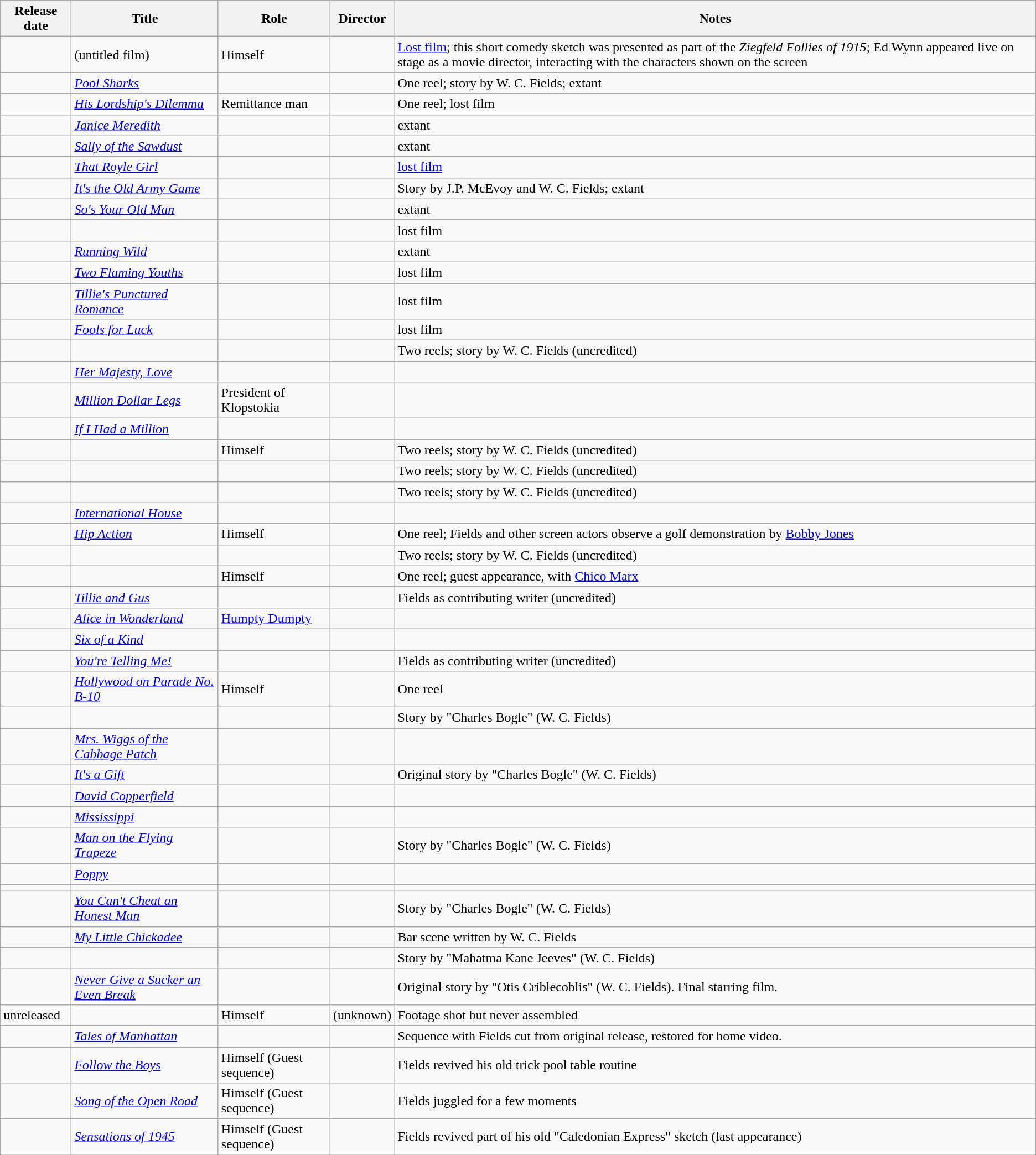<table class="wikitable sortable">
<tr>
<th>Release date</th>
<th>Title</th>
<th>Role</th>
<th>Director</th>
<th class="unsortable">Notes</th>
</tr>
<tr>
<td></td>
<td>(untitled film)</td>
<td>Himself</td>
<td></td>
<td><a href='#'>Lost film</a>; this short comedy sketch was presented as part of the <em>Ziegfeld Follies of 1915</em>; Ed Wynn appeared live on stage as a movie director, interacting with the characters shown on the screen</td>
</tr>
<tr>
<td></td>
<td><em><a href='#'>Pool Sharks</a></em></td>
<td></td>
<td></td>
<td>One reel; story by W. C. Fields; extant</td>
</tr>
<tr>
<td></td>
<td><em><a href='#'>His Lordship's Dilemma</a></em></td>
<td>Remittance man</td>
<td></td>
<td>One reel; lost film</td>
</tr>
<tr>
<td></td>
<td><em><a href='#'>Janice Meredith</a></em></td>
<td></td>
<td></td>
<td>extant</td>
</tr>
<tr>
<td></td>
<td><em><a href='#'>Sally of the Sawdust</a></em></td>
<td></td>
<td></td>
<td>extant</td>
</tr>
<tr>
<td></td>
<td><em><a href='#'>That Royle Girl</a></em></td>
<td></td>
<td></td>
<td><a href='#'>lost film</a></td>
</tr>
<tr>
<td></td>
<td><em><a href='#'>It's the Old Army Game</a></em></td>
<td></td>
<td></td>
<td>Story by J.P. McEvoy and W. C. Fields; extant</td>
</tr>
<tr>
<td></td>
<td><em><a href='#'>So's Your Old Man</a></em></td>
<td></td>
<td></td>
<td>extant</td>
</tr>
<tr>
<td></td>
<td><em></em></td>
<td></td>
<td></td>
<td>lost film</td>
</tr>
<tr>
<td></td>
<td><em><a href='#'>Running Wild</a></em></td>
<td></td>
<td></td>
<td>extant</td>
</tr>
<tr>
<td></td>
<td><em><a href='#'>Two Flaming Youths</a></em></td>
<td></td>
<td></td>
<td>lost film</td>
</tr>
<tr>
<td></td>
<td><em><a href='#'>Tillie's Punctured Romance</a></em></td>
<td></td>
<td></td>
<td>lost film</td>
</tr>
<tr>
<td></td>
<td><em><a href='#'>Fools for Luck</a></em></td>
<td></td>
<td></td>
<td>lost film</td>
</tr>
<tr>
<td></td>
<td><em></em></td>
<td></td>
<td></td>
<td>Two reels; story by W. C. Fields (uncredited)</td>
</tr>
<tr>
<td></td>
<td><em><a href='#'>Her Majesty, Love</a></em></td>
<td></td>
<td></td>
<td></td>
</tr>
<tr>
<td></td>
<td><em><a href='#'>Million Dollar Legs</a></em></td>
<td>President of Klopstokia</td>
<td></td>
<td></td>
</tr>
<tr>
<td></td>
<td><em><a href='#'>If I Had a Million</a></em></td>
<td></td>
<td></td>
<td></td>
</tr>
<tr>
<td></td>
<td><em></em></td>
<td>Himself</td>
<td></td>
<td>Two reels; story by W. C. Fields (uncredited)</td>
</tr>
<tr>
<td></td>
<td><em></em></td>
<td></td>
<td></td>
<td>Two reels; story by W. C. Fields (uncredited)</td>
</tr>
<tr>
<td></td>
<td><em></em></td>
<td></td>
<td></td>
<td>Two reels; story by W. C. Fields (uncredited)</td>
</tr>
<tr>
<td></td>
<td><em><a href='#'>International House</a></em></td>
<td></td>
<td></td>
<td></td>
</tr>
<tr>
<td></td>
<td><em><a href='#'>Hip Action</a></em></td>
<td>Himself</td>
<td></td>
<td>One reel; Fields and other screen actors observe a golf demonstration by <a href='#'>Bobby Jones</a></td>
</tr>
<tr>
<td></td>
<td><em></em></td>
<td></td>
<td></td>
<td>Two reels; story by W. C. Fields (uncredited)</td>
</tr>
<tr>
<td></td>
<td><em></em></td>
<td>Himself</td>
<td></td>
<td>One reel; guest appearance, with <a href='#'>Chico Marx</a></td>
</tr>
<tr>
<td></td>
<td><em><a href='#'>Tillie and Gus</a></em></td>
<td></td>
<td></td>
<td>Fields as contributing writer (uncredited)</td>
</tr>
<tr>
<td></td>
<td><em><a href='#'>Alice in Wonderland</a></em></td>
<td><a href='#'>Humpty Dumpty</a></td>
<td></td>
<td></td>
</tr>
<tr>
<td></td>
<td><em><a href='#'>Six of a Kind</a></em></td>
<td></td>
<td></td>
<td></td>
</tr>
<tr>
<td></td>
<td><em><a href='#'>You're Telling Me!</a></em></td>
<td></td>
<td></td>
<td>Fields as contributing writer (uncredited)</td>
</tr>
<tr>
<td></td>
<td><em><a href='#'>Hollywood on Parade No. B-10</a></em></td>
<td>Himself</td>
<td></td>
<td>One reel</td>
</tr>
<tr>
<td></td>
<td><em></em></td>
<td></td>
<td></td>
<td>Story by "Charles Bogle" (W. C. Fields)</td>
</tr>
<tr>
<td></td>
<td><em><a href='#'>Mrs. Wiggs of the Cabbage Patch</a></em></td>
<td></td>
<td></td>
<td></td>
</tr>
<tr>
<td></td>
<td><em><a href='#'>It's a Gift</a></em></td>
<td></td>
<td></td>
<td>Original story by "Charles Bogle" (W. C. Fields)</td>
</tr>
<tr>
<td></td>
<td><em><a href='#'>David Copperfield</a></em></td>
<td></td>
<td></td>
<td></td>
</tr>
<tr>
<td></td>
<td><em><a href='#'>Mississippi</a></em></td>
<td></td>
<td></td>
<td></td>
</tr>
<tr>
<td></td>
<td><em><a href='#'>Man on the Flying Trapeze</a></em></td>
<td></td>
<td></td>
<td>Story by "Charles Bogle" (W. C. Fields)</td>
</tr>
<tr>
<td></td>
<td><em><a href='#'>Poppy</a></em></td>
<td></td>
<td></td>
<td></td>
</tr>
<tr>
<td></td>
<td><em></em></td>
<td></td>
<td></td>
<td></td>
</tr>
<tr>
<td></td>
<td><em><a href='#'>You Can't Cheat an Honest Man</a></em></td>
<td></td>
<td></td>
<td>Story by "Charles Bogle" (W. C. Fields)</td>
</tr>
<tr>
<td></td>
<td><em><a href='#'>My Little Chickadee</a></em></td>
<td></td>
<td></td>
<td>Bar scene written by W. C. Fields</td>
</tr>
<tr>
<td></td>
<td><em></em></td>
<td></td>
<td></td>
<td>Story by "Mahatma Kane Jeeves" (W. C. Fields)</td>
</tr>
<tr>
<td></td>
<td><em><a href='#'>Never Give a Sucker an Even Break</a></em></td>
<td></td>
<td></td>
<td>Original story by "Otis Criblecoblis" (W. C. Fields). Final starring film.</td>
</tr>
<tr>
<td>unreleased</td>
<td><em></em></td>
<td>Himself</td>
<td>(unknown)</td>
<td>Footage shot but never assembled</td>
</tr>
<tr>
<td></td>
<td><em><a href='#'>Tales of Manhattan</a></em></td>
<td></td>
<td></td>
<td>Sequence with Fields cut from original release, restored for home video.</td>
</tr>
<tr>
<td></td>
<td><em><a href='#'>Follow the Boys</a></em></td>
<td>Himself (Guest sequence)</td>
<td></td>
<td>Fields revived his old trick pool table routine</td>
</tr>
<tr>
<td></td>
<td><em><a href='#'>Song of the Open Road</a></em></td>
<td>Himself (Guest sequence)</td>
<td></td>
<td>Fields juggled for a few moments</td>
</tr>
<tr>
<td></td>
<td><em><a href='#'>Sensations of 1945</a></em></td>
<td>Himself (Guest sequence)</td>
<td></td>
<td>Fields revived part of his old "Caledonian Express" sketch (last appearance)</td>
</tr>
</table>
